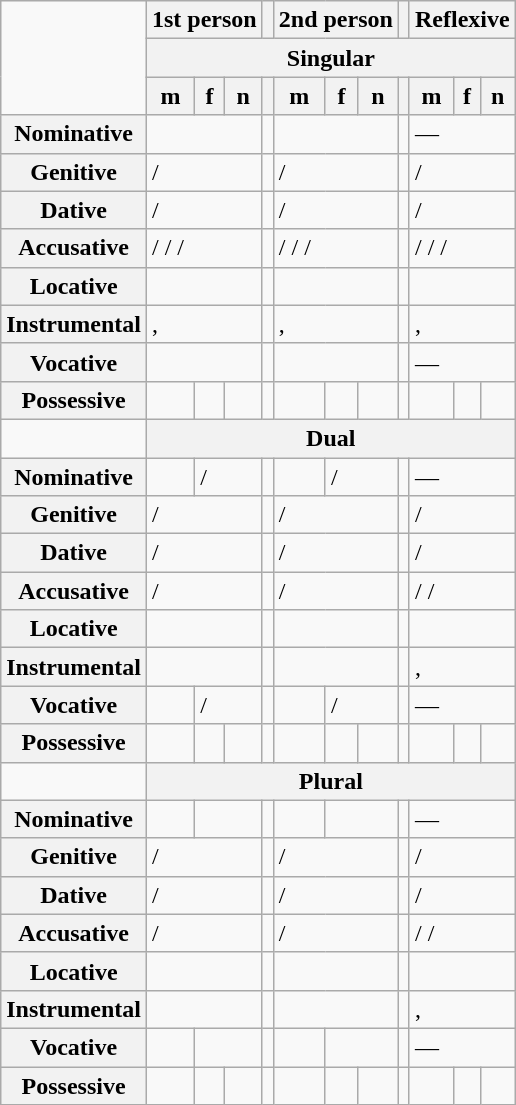<table class="wikitable">
<tr>
<td rowspan="3"></td>
<th colspan="3">1st person</th>
<th></th>
<th colspan="3">2nd person</th>
<th></th>
<th colspan="3">Reflexive</th>
</tr>
<tr>
<th colspan="11">Singular</th>
</tr>
<tr>
<th>m</th>
<th>f</th>
<th>n</th>
<th></th>
<th>m</th>
<th>f</th>
<th>n</th>
<th></th>
<th>m</th>
<th>f</th>
<th>n</th>
</tr>
<tr>
<th>Nominative</th>
<td colspan="3"></td>
<td></td>
<td colspan="3"></td>
<td></td>
<td colspan="3">—</td>
</tr>
<tr>
<th>Genitive</th>
<td colspan="3"> / </td>
<td></td>
<td colspan="3"> / </td>
<td></td>
<td colspan="3"> / </td>
</tr>
<tr>
<th>Dative</th>
<td colspan="3"> / </td>
<td></td>
<td colspan="3"> / </td>
<td></td>
<td colspan="3"> / </td>
</tr>
<tr>
<th>Accusative</th>
<td colspan="3"> /  /  / </td>
<td></td>
<td colspan="3"> /  /  / </td>
<td></td>
<td colspan="3"> /  /  / </td>
</tr>
<tr>
<th>Locative</th>
<td colspan="3"></td>
<td></td>
<td colspan="3"></td>
<td></td>
<td colspan="3"></td>
</tr>
<tr>
<th>Instrumental</th>
<td colspan="3">, </td>
<td></td>
<td colspan="3">, </td>
<td></td>
<td colspan="3">, </td>
</tr>
<tr>
<th>Vocative</th>
<td colspan="3"></td>
<td></td>
<td colspan="3"></td>
<td></td>
<td colspan="3">—</td>
</tr>
<tr>
<th>Possessive</th>
<td></td>
<td></td>
<td></td>
<td></td>
<td></td>
<td></td>
<td></td>
<td></td>
<td></td>
<td></td>
<td></td>
</tr>
<tr>
<td></td>
<th colspan="11">Dual</th>
</tr>
<tr>
<th>Nominative</th>
<td></td>
<td colspan="2"> / </td>
<td></td>
<td></td>
<td colspan="2"> / </td>
<td></td>
<td colspan="3">—</td>
</tr>
<tr>
<th>Genitive</th>
<td colspan="3"> / </td>
<td></td>
<td colspan="3"> / </td>
<td></td>
<td colspan="3"> / </td>
</tr>
<tr>
<th>Dative</th>
<td colspan="3"> / </td>
<td></td>
<td colspan="3"> / </td>
<td></td>
<td colspan="3"> / </td>
</tr>
<tr>
<th>Accusative</th>
<td colspan="3"> / </td>
<td></td>
<td colspan="3"> / </td>
<td></td>
<td colspan="3"> /  / </td>
</tr>
<tr>
<th>Locative</th>
<td colspan="3"></td>
<td></td>
<td colspan="3"></td>
<td></td>
<td colspan="3"></td>
</tr>
<tr>
<th>Instrumental</th>
<td colspan="3"></td>
<td></td>
<td colspan="3"></td>
<td></td>
<td colspan="3">, </td>
</tr>
<tr>
<th>Vocative</th>
<td></td>
<td colspan="2"> / </td>
<td></td>
<td></td>
<td colspan="2"> / </td>
<td></td>
<td colspan="3">—</td>
</tr>
<tr>
<th>Possessive</th>
<td></td>
<td></td>
<td></td>
<td></td>
<td></td>
<td></td>
<td></td>
<td></td>
<td></td>
<td></td>
<td></td>
</tr>
<tr>
<td></td>
<th colspan="11">Plural</th>
</tr>
<tr>
<th>Nominative</th>
<td></td>
<td colspan="2"></td>
<td></td>
<td></td>
<td colspan="2"></td>
<td></td>
<td colspan="3">—</td>
</tr>
<tr>
<th>Genitive</th>
<td colspan="3"> / </td>
<td></td>
<td colspan="3"> / </td>
<td></td>
<td colspan="3"> / </td>
</tr>
<tr>
<th>Dative</th>
<td colspan="3"> / </td>
<td></td>
<td colspan="3"> / </td>
<td></td>
<td colspan="3"> / </td>
</tr>
<tr>
<th>Accusative</th>
<td colspan="3"> / </td>
<td></td>
<td colspan="3"> / </td>
<td></td>
<td colspan="3"> /  / </td>
</tr>
<tr>
<th>Locative</th>
<td colspan="3"></td>
<td></td>
<td colspan="3"></td>
<td></td>
<td colspan="3"></td>
</tr>
<tr>
<th>Instrumental</th>
<td colspan="3"></td>
<td></td>
<td colspan="3"></td>
<td></td>
<td colspan="3">, </td>
</tr>
<tr>
<th>Vocative</th>
<td></td>
<td colspan="2"></td>
<td></td>
<td></td>
<td colspan="2"></td>
<td></td>
<td colspan="3">—</td>
</tr>
<tr>
<th>Possessive</th>
<td></td>
<td></td>
<td></td>
<td></td>
<td></td>
<td></td>
<td></td>
<td></td>
<td></td>
<td></td>
<td></td>
</tr>
</table>
